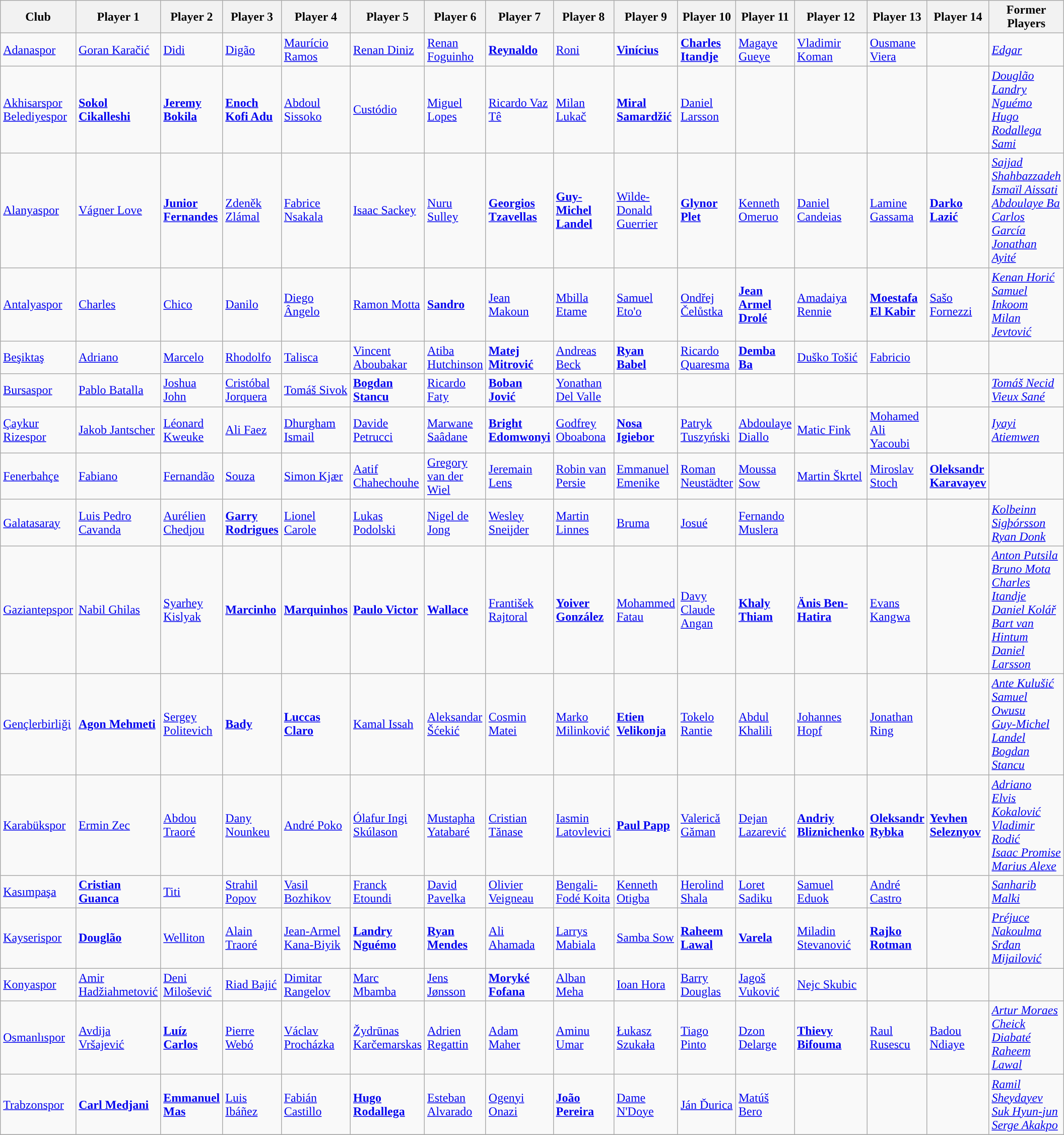<table class="wikitable">
<tr>
<th>Club</th>
<th>Player 1</th>
<th>Player 2</th>
<th>Player 3</th>
<th>Player 4</th>
<th>Player 5</th>
<th>Player 6</th>
<th>Player 7</th>
<th>Player 8</th>
<th>Player 9</th>
<th>Player 10</th>
<th>Player 11</th>
<th>Player 12</th>
<th>Player 13</th>
<th>Player 14</th>
<th>Former Players</th>
</tr>
<tr>
<td><a href='#'>Adanaspor</a></td>
<td> <a href='#'>Goran Karačić</a></td>
<td> <a href='#'>Didi</a></td>
<td> <a href='#'>Digão</a></td>
<td> <a href='#'>Maurício Ramos</a></td>
<td> <a href='#'>Renan Diniz</a></td>
<td> <a href='#'>Renan Foguinho</a></td>
<td> <strong><a href='#'>Reynaldo</a></strong></td>
<td> <a href='#'>Roni</a></td>
<td> <strong><a href='#'>Vinícius</a></strong></td>
<td> <strong><a href='#'>Charles Itandje</a></strong></td>
<td> <a href='#'>Magaye Gueye</a></td>
<td> <a href='#'>Vladimir Koman</a></td>
<td> <a href='#'>Ousmane Viera</a></td>
<td></td>
<td> <em><a href='#'>Edgar</a></em></td>
</tr>
<tr>
<td><a href='#'>Akhisarspor Belediyespor</a></td>
<td> <strong><a href='#'>Sokol Cikalleshi</a></strong></td>
<td> <strong><a href='#'>Jeremy Bokila</a></strong></td>
<td> <strong><a href='#'>Enoch Kofi Adu</a></strong></td>
<td> <a href='#'>Abdoul Sissoko</a></td>
<td> <a href='#'>Custódio</a></td>
<td> <a href='#'>Miguel Lopes</a></td>
<td> <a href='#'>Ricardo Vaz Tê</a></td>
<td> <a href='#'>Milan Lukač</a></td>
<td> <strong><a href='#'>Miral Samardžić</a></strong></td>
<td> <a href='#'>Daniel Larsson</a></td>
<td></td>
<td></td>
<td></td>
<td></td>
<td> <em><a href='#'>Douglão</a></em> <br>  <em><a href='#'>Landry Nguémo</a></em> <br>  <em><a href='#'>Hugo Rodallega</a></em> <br>  <em><a href='#'>Sami</a></em></td>
</tr>
<tr>
<td><a href='#'>Alanyaspor</a></td>
<td> <a href='#'>Vágner Love</a></td>
<td> <strong><a href='#'>Junior Fernandes</a></strong></td>
<td> <a href='#'>Zdeněk Zlámal</a></td>
<td> <a href='#'>Fabrice Nsakala</a></td>
<td> <a href='#'>Isaac Sackey</a></td>
<td> <a href='#'>Nuru Sulley</a></td>
<td> <strong><a href='#'>Georgios Tzavellas</a></strong></td>
<td> <strong><a href='#'>Guy-Michel Landel</a></strong></td>
<td> <a href='#'>Wilde-Donald Guerrier</a></td>
<td> <strong><a href='#'>Glynor Plet</a></strong></td>
<td> <a href='#'>Kenneth Omeruo</a></td>
<td> <a href='#'>Daniel Candeias</a></td>
<td> <a href='#'>Lamine Gassama</a></td>
<td> <strong><a href='#'>Darko Lazić</a></strong></td>
<td> <em><a href='#'>Sajjad Shahbazzadeh</a></em> <br>  <em><a href='#'>Ismaïl Aissati</a></em> <br>  <em><a href='#'>Abdoulaye Ba</a></em> <br>  <em><a href='#'>Carlos García</a></em> <br>  <em><a href='#'>Jonathan Ayité</a></em></td>
</tr>
<tr>
<td><a href='#'>Antalyaspor</a></td>
<td> <a href='#'>Charles</a></td>
<td> <a href='#'>Chico</a></td>
<td> <a href='#'>Danilo</a></td>
<td> <a href='#'>Diego Ângelo</a></td>
<td> <a href='#'>Ramon Motta</a></td>
<td> <strong><a href='#'>Sandro</a></strong></td>
<td> <a href='#'>Jean Makoun</a></td>
<td> <a href='#'>Mbilla Etame</a></td>
<td> <a href='#'>Samuel Eto'o</a></td>
<td> <a href='#'>Ondřej Čelůstka</a></td>
<td> <strong><a href='#'>Jean Armel Drolé</a></strong></td>
<td> <a href='#'>Amadaiya Rennie</a></td>
<td> <strong><a href='#'>Moestafa El Kabir</a></strong></td>
<td> <a href='#'>Sašo Fornezzi</a></td>
<td> <em><a href='#'>Kenan Horić</a></em> <br>  <em><a href='#'>Samuel Inkoom</a></em> <br>  <em><a href='#'>Milan Jevtović</a></em></td>
</tr>
<tr>
<td><a href='#'>Beşiktaş</a></td>
<td> <a href='#'>Adriano</a></td>
<td> <a href='#'>Marcelo</a></td>
<td> <a href='#'>Rhodolfo</a></td>
<td> <a href='#'>Talisca</a></td>
<td> <a href='#'>Vincent Aboubakar</a></td>
<td> <a href='#'>Atiba Hutchinson</a></td>
<td> <strong><a href='#'>Matej Mitrović</a></strong></td>
<td> <a href='#'>Andreas Beck</a></td>
<td> <strong><a href='#'>Ryan Babel</a></strong></td>
<td> <a href='#'>Ricardo Quaresma</a></td>
<td> <strong><a href='#'>Demba Ba</a></strong></td>
<td> <a href='#'>Duško Tošić</a></td>
<td> <a href='#'>Fabricio</a></td>
<td></td>
<td></td>
</tr>
<tr>
<td><a href='#'>Bursaspor</a></td>
<td> <a href='#'>Pablo Batalla</a></td>
<td> <a href='#'>Joshua John</a></td>
<td> <a href='#'>Cristóbal Jorquera</a></td>
<td> <a href='#'>Tomáš Sivok</a></td>
<td> <strong><a href='#'>Bogdan Stancu</a></strong></td>
<td> <a href='#'>Ricardo Faty</a></td>
<td> <strong><a href='#'>Boban Jović</a></strong></td>
<td> <a href='#'>Yonathan Del Valle</a></td>
<td></td>
<td></td>
<td></td>
<td></td>
<td></td>
<td></td>
<td> <em><a href='#'>Tomáš Necid</a></em> <br>  <em><a href='#'>Vieux Sané</a></em></td>
</tr>
<tr>
<td><a href='#'>Çaykur Rizespor</a></td>
<td> <a href='#'>Jakob Jantscher</a></td>
<td> <a href='#'>Léonard Kweuke</a></td>
<td> <a href='#'>Ali Faez</a></td>
<td> <a href='#'>Dhurgham Ismail</a></td>
<td> <a href='#'>Davide Petrucci</a></td>
<td> <a href='#'>Marwane Saâdane</a></td>
<td> <strong><a href='#'>Bright Edomwonyi</a></strong></td>
<td> <a href='#'>Godfrey Oboabona</a></td>
<td> <strong><a href='#'>Nosa Igiebor</a></strong></td>
<td> <a href='#'>Patryk Tuszyński</a></td>
<td> <a href='#'>Abdoulaye Diallo</a></td>
<td> <a href='#'>Matic Fink</a></td>
<td> <a href='#'>Mohamed Ali Yacoubi</a></td>
<td></td>
<td> <em><a href='#'>Iyayi Atiemwen</a></em></td>
</tr>
<tr>
<td><a href='#'>Fenerbahçe</a></td>
<td> <a href='#'>Fabiano</a></td>
<td> <a href='#'>Fernandão</a></td>
<td> <a href='#'>Souza</a></td>
<td> <a href='#'>Simon Kjær</a></td>
<td> <a href='#'>Aatif Chahechouhe</a></td>
<td> <a href='#'>Gregory van der Wiel</a></td>
<td> <a href='#'>Jeremain Lens</a></td>
<td> <a href='#'>Robin van Persie</a></td>
<td> <a href='#'>Emmanuel Emenike</a></td>
<td> <a href='#'>Roman Neustädter</a></td>
<td> <a href='#'>Moussa Sow</a></td>
<td> <a href='#'>Martin Škrtel</a></td>
<td> <a href='#'>Miroslav Stoch</a></td>
<td> <strong><a href='#'>Oleksandr Karavayev</a></strong></td>
<td></td>
</tr>
<tr>
<td><a href='#'>Galatasaray</a></td>
<td> <a href='#'>Luis Pedro Cavanda</a></td>
<td> <a href='#'>Aurélien Chedjou</a></td>
<td> <strong><a href='#'>Garry Rodrigues</a></strong></td>
<td> <a href='#'>Lionel Carole</a></td>
<td> <a href='#'>Lukas Podolski</a></td>
<td> <a href='#'>Nigel de Jong</a></td>
<td> <a href='#'>Wesley Sneijder</a></td>
<td> <a href='#'>Martin Linnes</a></td>
<td> <a href='#'>Bruma</a></td>
<td> <a href='#'>Josué</a></td>
<td> <a href='#'>Fernando Muslera</a></td>
<td></td>
<td></td>
<td></td>
<td> <em><a href='#'>Kolbeinn Sigþórsson</a></em> <br>  <em><a href='#'>Ryan Donk</a></em></td>
</tr>
<tr>
<td><a href='#'>Gaziantepspor</a></td>
<td> <a href='#'>Nabil Ghilas</a></td>
<td> <a href='#'>Syarhey Kislyak</a></td>
<td> <strong><a href='#'>Marcinho</a></strong></td>
<td> <strong><a href='#'>Marquinhos</a></strong></td>
<td> <strong><a href='#'>Paulo Victor</a></strong></td>
<td> <strong><a href='#'>Wallace</a></strong></td>
<td> <a href='#'>František Rajtoral</a></td>
<td> <strong><a href='#'>Yoiver González</a></strong></td>
<td> <a href='#'>Mohammed Fatau</a></td>
<td> <a href='#'>Davy Claude Angan</a></td>
<td> <strong><a href='#'>Khaly Thiam</a></strong></td>
<td> <strong><a href='#'>Änis Ben-Hatira</a></strong></td>
<td> <a href='#'>Evans Kangwa</a></td>
<td></td>
<td> <em><a href='#'>Anton Putsila</a></em> <br>  <em><a href='#'>Bruno Mota</a></em> <br>  <em><a href='#'>Charles Itandje</a></em> <br>  <em><a href='#'>Daniel Kolář</a></em> <br>  <em><a href='#'>Bart van Hintum</a></em> <br>  <em><a href='#'>Daniel Larsson</a></em></td>
</tr>
<tr>
<td><a href='#'>Gençlerbirliği</a></td>
<td> <strong><a href='#'>Agon Mehmeti</a></strong></td>
<td> <a href='#'>Sergey Politevich</a></td>
<td> <strong><a href='#'>Bady</a></strong></td>
<td> <strong><a href='#'>Luccas Claro</a></strong></td>
<td> <a href='#'>Kamal Issah</a></td>
<td> <a href='#'>Aleksandar Šćekić</a></td>
<td> <a href='#'>Cosmin Matei</a></td>
<td> <a href='#'>Marko Milinković</a></td>
<td> <strong><a href='#'>Etien Velikonja</a></strong></td>
<td> <a href='#'>Tokelo Rantie</a></td>
<td> <a href='#'>Abdul Khalili</a></td>
<td> <a href='#'>Johannes Hopf</a></td>
<td> <a href='#'>Jonathan Ring</a></td>
<td></td>
<td> <em><a href='#'>Ante Kulušić</a></em> <br>  <em><a href='#'>Samuel Owusu</a></em> <br>  <em><a href='#'>Guy-Michel Landel</a></em> <br>  <em><a href='#'>Bogdan Stancu</a></em></td>
</tr>
<tr>
<td><a href='#'>Karabükspor</a></td>
<td> <a href='#'>Ermin Zec</a></td>
<td> <a href='#'>Abdou Traoré</a></td>
<td> <a href='#'>Dany Nounkeu</a></td>
<td> <a href='#'>André Poko</a></td>
<td> <a href='#'>Ólafur Ingi Skúlason</a></td>
<td> <a href='#'>Mustapha Yatabaré</a></td>
<td> <a href='#'>Cristian Tănase</a></td>
<td> <a href='#'>Iasmin Latovlevici</a></td>
<td> <strong><a href='#'>Paul Papp</a></strong></td>
<td> <a href='#'>Valerică Găman</a></td>
<td> <a href='#'>Dejan Lazarević</a></td>
<td> <strong><a href='#'>Andriy Bliznichenko</a></strong></td>
<td> <strong><a href='#'>Oleksandr Rybka</a></strong></td>
<td> <strong><a href='#'>Yevhen Seleznyov</a></strong></td>
<td> <em><a href='#'>Adriano</a></em> <br>  <em><a href='#'>Elvis Kokalović</a></em> <br>  <em><a href='#'>Vladimir Rodić</a></em> <br>  <em><a href='#'>Isaac Promise</a></em> <br>  <em><a href='#'>Marius Alexe</a></em></td>
</tr>
<tr>
<td><a href='#'>Kasımpaşa</a></td>
<td> <strong><a href='#'>Cristian Guanca</a></strong></td>
<td> <a href='#'>Titi</a></td>
<td> <a href='#'>Strahil Popov</a></td>
<td> <a href='#'>Vasil Bozhikov</a></td>
<td> <a href='#'>Franck Etoundi</a></td>
<td> <a href='#'>David Pavelka</a></td>
<td> <a href='#'>Olivier Veigneau</a></td>
<td> <a href='#'>Bengali-Fodé Koita</a></td>
<td> <a href='#'>Kenneth Otigba</a></td>
<td> <a href='#'>Herolind Shala</a></td>
<td> <a href='#'>Loret Sadiku</a></td>
<td> <a href='#'>Samuel Eduok</a></td>
<td> <a href='#'>André Castro</a></td>
<td></td>
<td> <em><a href='#'>Sanharib Malki</a></em></td>
</tr>
<tr>
<td><a href='#'>Kayserispor</a></td>
<td> <strong><a href='#'>Douglão</a></strong></td>
<td> <a href='#'>Welliton</a></td>
<td> <a href='#'>Alain Traoré</a></td>
<td> <a href='#'>Jean-Armel Kana-Biyik</a></td>
<td> <strong><a href='#'>Landry Nguémo</a></strong></td>
<td> <strong><a href='#'>Ryan Mendes</a></strong></td>
<td> <a href='#'>Ali Ahamada</a></td>
<td> <a href='#'>Larrys Mabiala</a></td>
<td> <a href='#'>Samba Sow</a></td>
<td> <strong><a href='#'>Raheem Lawal</a></strong></td>
<td> <strong><a href='#'>Varela</a></strong></td>
<td> <a href='#'>Miladin Stevanović</a></td>
<td> <strong><a href='#'>Rajko Rotman</a></strong></td>
<td></td>
<td> <em><a href='#'>Préjuce Nakoulma</a></em> <br>  <em><a href='#'>Srđan Mijailović</a></em></td>
</tr>
<tr>
<td><a href='#'>Konyaspor</a></td>
<td> <a href='#'>Amir Hadžiahmetović</a></td>
<td> <a href='#'>Deni Milošević</a></td>
<td> <a href='#'>Riad Bajić</a></td>
<td> <a href='#'>Dimitar Rangelov</a></td>
<td> <a href='#'>Marc Mbamba</a></td>
<td> <a href='#'>Jens Jønsson</a></td>
<td> <strong><a href='#'>Moryké Fofana</a></strong></td>
<td> <a href='#'>Alban Meha</a></td>
<td> <a href='#'>Ioan Hora</a></td>
<td> <a href='#'>Barry Douglas</a></td>
<td> <a href='#'>Jagoš Vuković</a></td>
<td> <a href='#'>Nejc Skubic</a></td>
<td></td>
<td></td>
<td></td>
</tr>
<tr>
<td><a href='#'>Osmanlıspor</a></td>
<td> <a href='#'>Avdija Vršajević</a></td>
<td> <strong><a href='#'>Luíz Carlos</a></strong></td>
<td> <a href='#'>Pierre Webó</a></td>
<td> <a href='#'>Václav Procházka</a></td>
<td> <a href='#'>Žydrūnas Karčemarskas</a></td>
<td> <a href='#'>Adrien Regattin</a></td>
<td> <a href='#'>Adam Maher</a></td>
<td> <a href='#'>Aminu Umar</a></td>
<td> <a href='#'>Łukasz Szukała</a></td>
<td> <a href='#'>Tiago Pinto</a></td>
<td> <a href='#'>Dzon Delarge</a></td>
<td> <strong><a href='#'>Thievy Bifouma</a></strong></td>
<td> <a href='#'>Raul Rusescu</a></td>
<td> <a href='#'>Badou Ndiaye</a></td>
<td> <em><a href='#'>Artur Moraes</a></em> <br>  <em><a href='#'>Cheick Diabaté</a></em> <br>  <em><a href='#'>Raheem Lawal</a></em></td>
</tr>
<tr>
<td><a href='#'>Trabzonspor</a></td>
<td> <strong><a href='#'>Carl Medjani</a></strong></td>
<td> <strong><a href='#'>Emmanuel Mas</a></strong></td>
<td> <a href='#'>Luis Ibáñez</a></td>
<td> <a href='#'>Fabián Castillo</a></td>
<td> <strong><a href='#'>Hugo Rodallega</a></strong></td>
<td> <a href='#'>Esteban Alvarado</a></td>
<td> <a href='#'>Ogenyi Onazi</a></td>
<td> <strong><a href='#'>João Pereira</a></strong></td>
<td> <a href='#'>Dame N'Doye</a></td>
<td> <a href='#'>Ján Ďurica</a></td>
<td> <a href='#'>Matúš Bero</a></td>
<td></td>
<td></td>
<td></td>
<td> <em><a href='#'>Ramil Sheydayev</a></em> <br>  <em><a href='#'>Suk Hyun-jun</a></em> <br>  <em><a href='#'>Serge Akakpo</a></em></td>
</tr>
<tr>
</tr>
</table>
